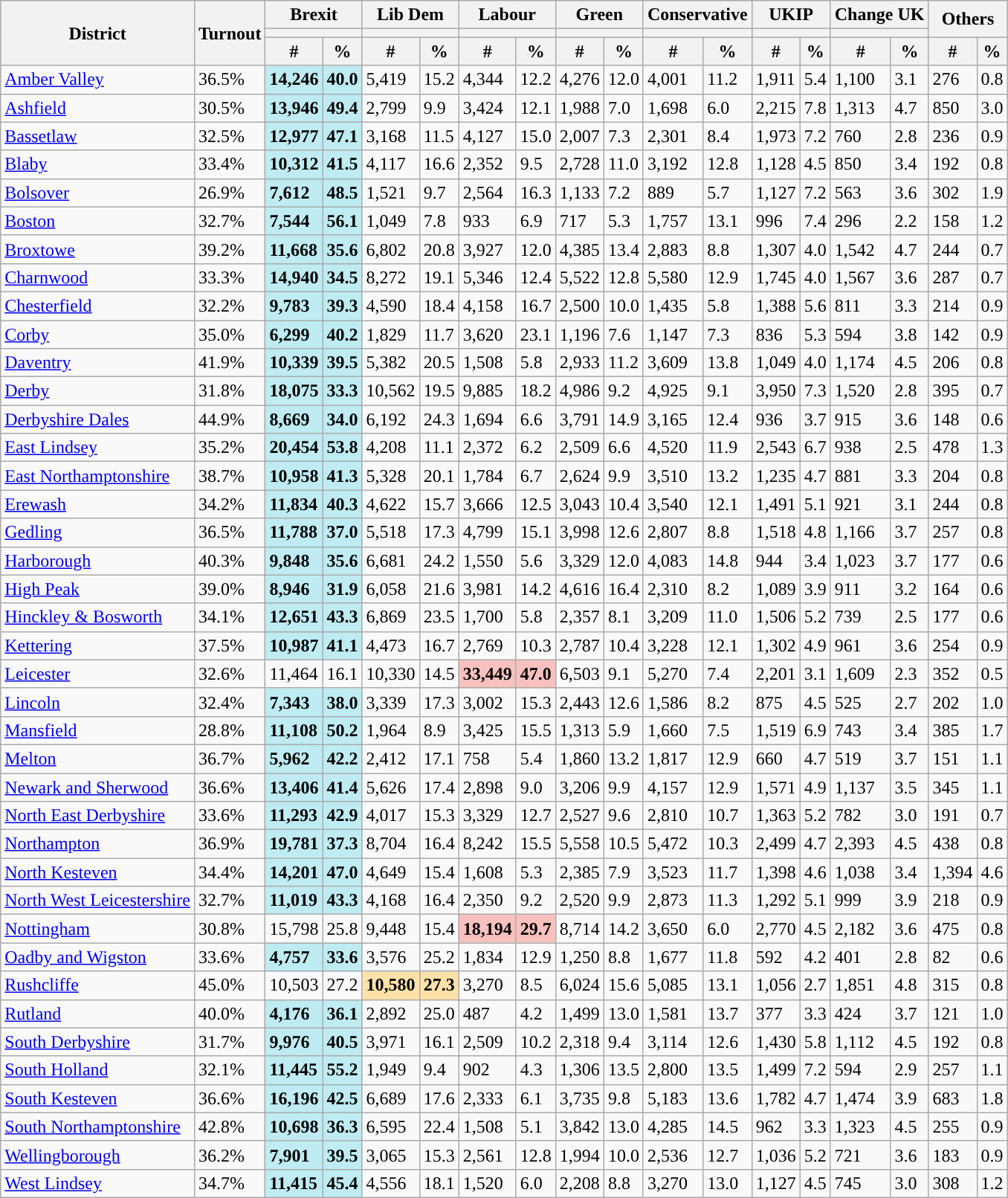<table class="wikitable sortable">
<tr>
<th rowspan=3>District</th>
<th rowspan=3>Turnout<br></th>
<th colspan="2">Brexit</th>
<th colspan="2">Lib Dem</th>
<th colspan="2">Labour</th>
<th colspan="2">Green</th>
<th colspan="2">Conservative</th>
<th colspan="2">UKIP</th>
<th colspan="2">Change UK</th>
<th colspan="2" rowspan="2">Others</th>
</tr>
<tr>
<th colspan="2" style="background:"></th>
<th colspan="2" style="background:"></th>
<th colspan="2" style="background:"></th>
<th colspan="2" style="background:"></th>
<th colspan="2" style="background:"></th>
<th colspan="2" style="background:"></th>
<th colspan="2" style="background:"></th>
</tr>
<tr>
<th>#</th>
<th>%</th>
<th>#</th>
<th>%</th>
<th>#</th>
<th>%</th>
<th>#</th>
<th>%</th>
<th>#</th>
<th>%</th>
<th>#</th>
<th>%</th>
<th>#</th>
<th>%</th>
<th>#</th>
<th>%</th>
</tr>
<tr>
<td><a href='#'>Amber Valley</a></td>
<td>36.5%</td>
<td style="background:#BFEBF2;"><strong>14,246</strong></td>
<td style="background:#BFEBF2;"><strong>40.0 </strong></td>
<td>5,419</td>
<td>15.2</td>
<td>4,344</td>
<td>12.2</td>
<td>4,276</td>
<td>12.0</td>
<td>4,001</td>
<td>11.2</td>
<td>1,911</td>
<td>5.4</td>
<td>1,100</td>
<td>3.1</td>
<td>276</td>
<td>0.8</td>
</tr>
<tr>
<td><a href='#'>Ashfield</a></td>
<td>30.5%</td>
<td style="background:#BFEBF2;"><strong>13,946</strong></td>
<td style="background:#BFEBF2;"><strong>49.4</strong></td>
<td>2,799</td>
<td>9.9</td>
<td>3,424</td>
<td>12.1</td>
<td>1,988</td>
<td>7.0</td>
<td>1,698</td>
<td>6.0</td>
<td>2,215</td>
<td>7.8</td>
<td>1,313</td>
<td>4.7</td>
<td>850</td>
<td>3.0</td>
</tr>
<tr>
<td><a href='#'>Bassetlaw</a></td>
<td>32.5%</td>
<td style="background:#BFEBF2;"><strong>12,977</strong></td>
<td style="background:#BFEBF2;"><strong>47.1</strong></td>
<td>3,168</td>
<td>11.5</td>
<td>4,127</td>
<td>15.0</td>
<td>2,007</td>
<td>7.3</td>
<td>2,301</td>
<td>8.4</td>
<td>1,973</td>
<td>7.2</td>
<td>760</td>
<td>2.8</td>
<td>236</td>
<td>0.9</td>
</tr>
<tr>
<td><a href='#'>Blaby</a></td>
<td>33.4%</td>
<td style="background:#BFEBF2;"><strong>10,312</strong></td>
<td style="background:#BFEBF2;"><strong>41.5</strong></td>
<td>4,117</td>
<td>16.6</td>
<td>2,352</td>
<td>9.5</td>
<td>2,728</td>
<td>11.0</td>
<td>3,192</td>
<td>12.8</td>
<td>1,128</td>
<td>4.5</td>
<td>850</td>
<td>3.4</td>
<td>192</td>
<td>0.8</td>
</tr>
<tr>
<td><a href='#'>Bolsover</a></td>
<td>26.9%</td>
<td style="background:#BFEBF2;"><strong>7,612</strong></td>
<td style="background:#BFEBF2;"><strong>48.5</strong></td>
<td>1,521</td>
<td>9.7</td>
<td>2,564</td>
<td>16.3</td>
<td>1,133</td>
<td>7.2</td>
<td>889</td>
<td>5.7</td>
<td>1,127</td>
<td>7.2</td>
<td>563</td>
<td>3.6</td>
<td>302</td>
<td>1.9</td>
</tr>
<tr>
<td><a href='#'>Boston</a></td>
<td>32.7%</td>
<td style="background:#BFEBF2;"><strong>7,544</strong></td>
<td style="background:#BFEBF2;"><strong>56.1</strong></td>
<td>1,049</td>
<td>7.8</td>
<td>933</td>
<td>6.9</td>
<td>717</td>
<td>5.3</td>
<td>1,757</td>
<td>13.1</td>
<td>996</td>
<td>7.4</td>
<td>296</td>
<td>2.2</td>
<td>158</td>
<td>1.2</td>
</tr>
<tr>
<td><a href='#'>Broxtowe</a></td>
<td>39.2%</td>
<td style="background:#BFEBF2;"><strong>11,668</strong></td>
<td style="background:#BFEBF2;"><strong>35.6</strong></td>
<td>6,802</td>
<td>20.8</td>
<td>3,927</td>
<td>12.0</td>
<td>4,385</td>
<td>13.4</td>
<td>2,883</td>
<td>8.8</td>
<td>1,307</td>
<td>4.0</td>
<td>1,542</td>
<td>4.7</td>
<td>244</td>
<td>0.7</td>
</tr>
<tr>
<td><a href='#'>Charnwood</a></td>
<td>33.3%</td>
<td style="background:#BFEBF2;"><strong>14,940</strong></td>
<td style="background:#BFEBF2;"><strong>34.5</strong></td>
<td>8,272</td>
<td>19.1</td>
<td>5,346</td>
<td>12.4</td>
<td>5,522</td>
<td>12.8</td>
<td>5,580</td>
<td>12.9</td>
<td>1,745</td>
<td>4.0</td>
<td>1,567</td>
<td>3.6</td>
<td>287</td>
<td>0.7</td>
</tr>
<tr>
<td><a href='#'>Chesterfield</a></td>
<td>32.2%</td>
<td style="background:#BFEBF2;"><strong>9,783</strong></td>
<td style="background:#BFEBF2;"><strong>39.3</strong></td>
<td>4,590</td>
<td>18.4</td>
<td>4,158</td>
<td>16.7</td>
<td>2,500</td>
<td>10.0</td>
<td>1,435</td>
<td>5.8</td>
<td>1,388</td>
<td>5.6</td>
<td>811</td>
<td>3.3</td>
<td>214</td>
<td>0.9</td>
</tr>
<tr>
<td><a href='#'>Corby</a></td>
<td>35.0%</td>
<td style="background:#BFEBF2;"><strong>6,299</strong></td>
<td style="background:#BFEBF2;"><strong>40.2</strong></td>
<td>1,829</td>
<td>11.7</td>
<td>3,620</td>
<td>23.1</td>
<td>1,196</td>
<td>7.6</td>
<td>1,147</td>
<td>7.3</td>
<td>836</td>
<td>5.3</td>
<td>594</td>
<td>3.8</td>
<td>142</td>
<td>0.9</td>
</tr>
<tr>
<td><a href='#'>Daventry</a></td>
<td>41.9%</td>
<td style="background:#BFEBF2;"><strong>10,339</strong></td>
<td style="background:#BFEBF2;"><strong>39.5</strong></td>
<td>5,382</td>
<td>20.5</td>
<td>1,508</td>
<td>5.8</td>
<td>2,933</td>
<td>11.2</td>
<td>3,609</td>
<td>13.8</td>
<td>1,049</td>
<td>4.0</td>
<td>1,174</td>
<td>4.5</td>
<td>206</td>
<td>0.8</td>
</tr>
<tr>
<td><a href='#'>Derby</a></td>
<td>31.8%</td>
<td style="background:#BFEBF2;"><strong>18,075</strong></td>
<td style="background:#BFEBF2;"><strong>33.3</strong></td>
<td>10,562</td>
<td>19.5</td>
<td>9,885</td>
<td>18.2</td>
<td>4,986</td>
<td>9.2</td>
<td>4,925</td>
<td>9.1</td>
<td>3,950</td>
<td>7.3</td>
<td>1,520</td>
<td>2.8</td>
<td>395</td>
<td>0.7</td>
</tr>
<tr>
<td><a href='#'>Derbyshire Dales</a></td>
<td>44.9%</td>
<td style="background:#BFEBF2;"><strong>8,669</strong></td>
<td style="background:#BFEBF2;"><strong>34.0</strong></td>
<td>6,192</td>
<td>24.3</td>
<td>1,694</td>
<td>6.6</td>
<td>3,791</td>
<td>14.9</td>
<td>3,165</td>
<td>12.4</td>
<td>936</td>
<td>3.7</td>
<td>915</td>
<td>3.6</td>
<td>148</td>
<td>0.6</td>
</tr>
<tr>
<td><a href='#'>East Lindsey</a></td>
<td>35.2%</td>
<td style="background:#BFEBF2;"><strong>20,454</strong></td>
<td style="background:#BFEBF2;"><strong>53.8</strong></td>
<td>4,208</td>
<td>11.1</td>
<td>2,372</td>
<td>6.2</td>
<td>2,509</td>
<td>6.6</td>
<td>4,520</td>
<td>11.9</td>
<td>2,543</td>
<td>6.7</td>
<td>938</td>
<td>2.5</td>
<td>478</td>
<td>1.3</td>
</tr>
<tr>
<td><a href='#'>East Northamptonshire</a></td>
<td>38.7%</td>
<td style="background:#BFEBF2;"><strong>10,958</strong></td>
<td style="background:#BFEBF2;"><strong>41.3</strong></td>
<td>5,328</td>
<td>20.1</td>
<td>1,784</td>
<td>6.7</td>
<td>2,624</td>
<td>9.9</td>
<td>3,510</td>
<td>13.2</td>
<td>1,235</td>
<td>4.7</td>
<td>881</td>
<td>3.3</td>
<td>204</td>
<td>0.8</td>
</tr>
<tr>
<td><a href='#'>Erewash</a></td>
<td>34.2%</td>
<td style="background:#BFEBF2;"><strong>11,834</strong></td>
<td style="background:#BFEBF2;"><strong>40.3</strong></td>
<td>4,622</td>
<td>15.7</td>
<td>3,666</td>
<td>12.5</td>
<td>3,043</td>
<td>10.4</td>
<td>3,540</td>
<td>12.1</td>
<td>1,491</td>
<td>5.1</td>
<td>921</td>
<td>3.1</td>
<td>244</td>
<td>0.8</td>
</tr>
<tr>
<td><a href='#'>Gedling</a></td>
<td>36.5%</td>
<td style="background:#BFEBF2;"><strong>11,788</strong></td>
<td style="background:#BFEBF2;"><strong>37.0</strong></td>
<td>5,518</td>
<td>17.3</td>
<td>4,799</td>
<td>15.1</td>
<td>3,998</td>
<td>12.6</td>
<td>2,807</td>
<td>8.8</td>
<td>1,518</td>
<td>4.8</td>
<td>1,166</td>
<td>3.7</td>
<td>257</td>
<td>0.8</td>
</tr>
<tr>
<td><a href='#'>Harborough</a></td>
<td>40.3%</td>
<td style="background:#BFEBF2;"><strong>9,848</strong></td>
<td style="background:#BFEBF2;"><strong>35.6</strong></td>
<td>6,681</td>
<td>24.2</td>
<td>1,550</td>
<td>5.6</td>
<td>3,329</td>
<td>12.0</td>
<td>4,083</td>
<td>14.8</td>
<td>944</td>
<td>3.4</td>
<td>1,023</td>
<td>3.7</td>
<td>177</td>
<td>0.6</td>
</tr>
<tr>
<td><a href='#'>High Peak</a></td>
<td>39.0%</td>
<td style="background:#BFEBF2;"><strong>8,946</strong></td>
<td style="background:#BFEBF2;"><strong>31.9</strong></td>
<td>6,058</td>
<td>21.6</td>
<td>3,981</td>
<td>14.2</td>
<td>4,616</td>
<td>16.4</td>
<td>2,310</td>
<td>8.2</td>
<td>1,089</td>
<td>3.9</td>
<td>911</td>
<td>3.2</td>
<td>164</td>
<td>0.6</td>
</tr>
<tr>
<td><a href='#'>Hinckley & Bosworth</a></td>
<td>34.1%</td>
<td style="background:#BFEBF2;"><strong>12,651</strong></td>
<td style="background:#BFEBF2;"><strong>43.3</strong></td>
<td>6,869</td>
<td>23.5</td>
<td>1,700</td>
<td>5.8</td>
<td>2,357</td>
<td>8.1</td>
<td>3,209</td>
<td>11.0</td>
<td>1,506</td>
<td>5.2</td>
<td>739</td>
<td>2.5</td>
<td>177</td>
<td>0.6</td>
</tr>
<tr>
<td><a href='#'>Kettering</a></td>
<td>37.5%</td>
<td style="background:#BFEBF2;"><strong>10,987</strong></td>
<td style="background:#BFEBF2;"><strong>41.1</strong></td>
<td>4,473</td>
<td>16.7</td>
<td>2,769</td>
<td>10.3</td>
<td>2,787</td>
<td>10.4</td>
<td>3,228</td>
<td>12.1</td>
<td>1,302</td>
<td>4.9</td>
<td>961</td>
<td>3.6</td>
<td>254</td>
<td>0.9</td>
</tr>
<tr>
<td><a href='#'>Leicester</a></td>
<td>32.6%</td>
<td>11,464</td>
<td>16.1</td>
<td>10,330</td>
<td>14.5</td>
<td style="background:#F8C1BE"><strong>33,449</strong></td>
<td style="background:#F8C1BE"><strong>47.0</strong></td>
<td>6,503</td>
<td>9.1</td>
<td>5,270</td>
<td>7.4</td>
<td>2,201</td>
<td>3.1</td>
<td>1,609</td>
<td>2.3</td>
<td>352</td>
<td>0.5</td>
</tr>
<tr>
<td><a href='#'>Lincoln</a></td>
<td>32.4%</td>
<td style="background:#BFEBF2;"><strong>7,343</strong></td>
<td style="background:#BFEBF2;"><strong>38.0</strong></td>
<td>3,339</td>
<td>17.3</td>
<td>3,002</td>
<td>15.3</td>
<td>2,443</td>
<td>12.6</td>
<td>1,586</td>
<td>8.2</td>
<td>875</td>
<td>4.5</td>
<td>525</td>
<td>2.7</td>
<td>202</td>
<td>1.0</td>
</tr>
<tr>
<td><a href='#'>Mansfield</a></td>
<td>28.8%</td>
<td style="background:#BFEBF2;"><strong>11,108</strong></td>
<td style="background:#BFEBF2;"><strong>50.2</strong></td>
<td>1,964</td>
<td>8.9</td>
<td>3,425</td>
<td>15.5</td>
<td>1,313</td>
<td>5.9</td>
<td>1,660</td>
<td>7.5</td>
<td>1,519</td>
<td>6.9</td>
<td>743</td>
<td>3.4</td>
<td>385</td>
<td>1.7</td>
</tr>
<tr>
<td><a href='#'>Melton</a></td>
<td>36.7%</td>
<td style="background:#BFEBF2;"><strong>5,962</strong></td>
<td style="background:#BFEBF2;"><strong>42.2</strong></td>
<td>2,412</td>
<td>17.1</td>
<td>758</td>
<td>5.4</td>
<td>1,860</td>
<td>13.2</td>
<td>1,817</td>
<td>12.9</td>
<td>660</td>
<td>4.7</td>
<td>519</td>
<td>3.7</td>
<td>151</td>
<td>1.1</td>
</tr>
<tr>
<td><a href='#'>Newark and Sherwood</a></td>
<td>36.6%</td>
<td style="background:#BFEBF2;"><strong>13,406</strong></td>
<td style="background:#BFEBF2;"><strong>41.4</strong></td>
<td>5,626</td>
<td>17.4</td>
<td>2,898</td>
<td>9.0</td>
<td>3,206</td>
<td>9.9</td>
<td>4,157</td>
<td>12.9</td>
<td>1,571</td>
<td>4.9</td>
<td>1,137</td>
<td>3.5</td>
<td>345</td>
<td>1.1</td>
</tr>
<tr>
<td><a href='#'>North East Derbyshire</a></td>
<td>33.6%</td>
<td style="background:#BFEBF2;"><strong>11,293</strong></td>
<td style="background:#BFEBF2;"><strong>42.9</strong></td>
<td>4,017</td>
<td>15.3</td>
<td>3,329</td>
<td>12.7</td>
<td>2,527</td>
<td>9.6</td>
<td>2,810</td>
<td>10.7</td>
<td>1,363</td>
<td>5.2</td>
<td>782</td>
<td>3.0</td>
<td>191</td>
<td>0.7</td>
</tr>
<tr>
<td><a href='#'>Northampton</a></td>
<td>36.9%</td>
<td style="background:#BFEBF2;"><strong>19,781</strong></td>
<td style="background:#BFEBF2;"><strong>37.3</strong></td>
<td>8,704</td>
<td>16.4</td>
<td>8,242</td>
<td>15.5</td>
<td>5,558</td>
<td>10.5</td>
<td>5,472</td>
<td>10.3</td>
<td>2,499</td>
<td>4.7</td>
<td>2,393</td>
<td>4.5</td>
<td>438</td>
<td>0.8</td>
</tr>
<tr>
<td><a href='#'>North Kesteven</a></td>
<td>34.4%</td>
<td style="background:#BFEBF2;"><strong>14,201</strong></td>
<td style="background:#BFEBF2;"><strong>47.0</strong></td>
<td>4,649</td>
<td>15.4</td>
<td>1,608</td>
<td>5.3</td>
<td>2,385</td>
<td>7.9</td>
<td>3,523</td>
<td>11.7</td>
<td>1,398</td>
<td>4.6</td>
<td>1,038</td>
<td>3.4</td>
<td>1,394</td>
<td>4.6</td>
</tr>
<tr>
<td><a href='#'>North West Leicestershire</a></td>
<td>32.7%</td>
<td style="background:#BFEBF2;"><strong>11,019</strong></td>
<td style="background:#BFEBF2;"><strong>43.3</strong></td>
<td>4,168</td>
<td>16.4</td>
<td>2,350</td>
<td>9.2</td>
<td>2,520</td>
<td>9.9</td>
<td>2,873</td>
<td>11.3</td>
<td>1,292</td>
<td>5.1</td>
<td>999</td>
<td>3.9</td>
<td>218</td>
<td>0.9</td>
</tr>
<tr>
<td><a href='#'>Nottingham</a></td>
<td>30.8%</td>
<td>15,798</td>
<td>25.8</td>
<td>9,448</td>
<td>15.4</td>
<td style="background:#F8C1BE"><strong>18,194</strong></td>
<td style="background:#F8C1BE"><strong>29.7</strong></td>
<td>8,714</td>
<td>14.2</td>
<td>3,650</td>
<td>6.0</td>
<td>2,770</td>
<td>4.5</td>
<td>2,182</td>
<td>3.6</td>
<td>475</td>
<td>0.8</td>
</tr>
<tr>
<td><a href='#'>Oadby and Wigston</a></td>
<td>33.6%</td>
<td style="background:#BFEBF2;"><strong>4,757</strong></td>
<td style="background:#BFEBF2;"><strong>33.6</strong></td>
<td>3,576</td>
<td>25.2</td>
<td>1,834</td>
<td>12.9</td>
<td>1,250</td>
<td>8.8</td>
<td>1,677</td>
<td>11.8</td>
<td>592</td>
<td>4.2</td>
<td>401</td>
<td>2.8</td>
<td>82</td>
<td>0.6</td>
</tr>
<tr>
<td><a href='#'>Rushcliffe</a></td>
<td>45.0%</td>
<td>10,503</td>
<td>27.2</td>
<td style="background:#FEE1A8"><strong>10,580</strong></td>
<td style="background:#FEE1A8"><strong>27.3</strong></td>
<td>3,270</td>
<td>8.5</td>
<td>6,024</td>
<td>15.6</td>
<td>5,085</td>
<td>13.1</td>
<td>1,056</td>
<td>2.7</td>
<td>1,851</td>
<td>4.8</td>
<td>315</td>
<td>0.8</td>
</tr>
<tr>
<td><a href='#'>Rutland</a></td>
<td>40.0%</td>
<td style="background:#BFEBF2;"><strong>4,176</strong></td>
<td style="background:#BFEBF2;"><strong>36.1</strong></td>
<td>2,892</td>
<td>25.0</td>
<td>487</td>
<td>4.2</td>
<td>1,499</td>
<td>13.0</td>
<td>1,581</td>
<td>13.7</td>
<td>377</td>
<td>3.3</td>
<td>424</td>
<td>3.7</td>
<td>121</td>
<td>1.0</td>
</tr>
<tr>
<td><a href='#'>South Derbyshire</a></td>
<td>31.7%</td>
<td style="background:#BFEBF2;"><strong>9,976</strong></td>
<td style="background:#BFEBF2;"><strong>40.5</strong></td>
<td>3,971</td>
<td>16.1</td>
<td>2,509</td>
<td>10.2</td>
<td>2,318</td>
<td>9.4</td>
<td>3,114</td>
<td>12.6</td>
<td>1,430</td>
<td>5.8</td>
<td>1,112</td>
<td>4.5</td>
<td>192</td>
<td>0.8</td>
</tr>
<tr>
<td><a href='#'>South Holland</a></td>
<td>32.1%</td>
<td style="background:#BFEBF2;"><strong>11,445</strong></td>
<td style="background:#BFEBF2;"><strong>55.2</strong></td>
<td>1,949</td>
<td>9.4</td>
<td>902</td>
<td>4.3</td>
<td>1,306</td>
<td>13.5</td>
<td>2,800</td>
<td>13.5</td>
<td>1,499</td>
<td>7.2</td>
<td>594</td>
<td>2.9</td>
<td>257</td>
<td>1.1</td>
</tr>
<tr>
<td><a href='#'>South Kesteven</a></td>
<td>36.6%</td>
<td style="background:#BFEBF2;"><strong>16,196</strong></td>
<td style="background:#BFEBF2;"><strong>42.5</strong></td>
<td>6,689</td>
<td>17.6</td>
<td>2,333</td>
<td>6.1</td>
<td>3,735</td>
<td>9.8</td>
<td>5,183</td>
<td>13.6</td>
<td>1,782</td>
<td>4.7</td>
<td>1,474</td>
<td>3.9</td>
<td>683</td>
<td>1.8</td>
</tr>
<tr>
<td><a href='#'>South Northamptonshire</a></td>
<td>42.8%</td>
<td style="background:#BFEBF2;"><strong>10,698</strong></td>
<td style="background:#BFEBF2;"><strong>36.3</strong></td>
<td>6,595</td>
<td>22.4</td>
<td>1,508</td>
<td>5.1</td>
<td>3,842</td>
<td>13.0</td>
<td>4,285</td>
<td>14.5</td>
<td>962</td>
<td>3.3</td>
<td>1,323</td>
<td>4.5</td>
<td>255</td>
<td>0.9</td>
</tr>
<tr>
<td><a href='#'>Wellingborough</a></td>
<td>36.2%</td>
<td style="background:#BFEBF2;"><strong>7,901</strong></td>
<td style="background:#BFEBF2;"><strong>39.5</strong></td>
<td>3,065</td>
<td>15.3</td>
<td>2,561</td>
<td>12.8</td>
<td>1,994</td>
<td>10.0</td>
<td>2,536</td>
<td>12.7</td>
<td>1,036</td>
<td>5.2</td>
<td>721</td>
<td>3.6</td>
<td>183</td>
<td>0.9</td>
</tr>
<tr>
<td><a href='#'>West Lindsey</a></td>
<td>34.7%</td>
<td style="background:#BFEBF2;"><strong>11,415</strong></td>
<td style="background:#BFEBF2;"><strong>45.4</strong></td>
<td>4,556</td>
<td>18.1</td>
<td>1,520</td>
<td>6.0</td>
<td>2,208</td>
<td>8.8</td>
<td>3,270</td>
<td>13.0</td>
<td>1,127</td>
<td>4.5</td>
<td>745</td>
<td>3.0</td>
<td>308</td>
<td>1.2</td>
</tr>
</table>
